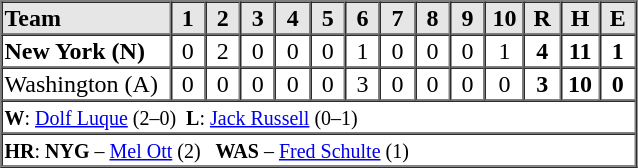<table border=1 cellspacing=0 width=425 style="margin-left:3em;">
<tr style="text-align:center; background-color:#e6e6e6;">
<th align=left width=125>Team</th>
<th width=25>1</th>
<th width=25>2</th>
<th width=25>3</th>
<th width=25>4</th>
<th width=25>5</th>
<th width=25>6</th>
<th width=25>7</th>
<th width=25>8</th>
<th width=25>9</th>
<th width=25>10</th>
<th width=25>R</th>
<th width=25>H</th>
<th width=25>E</th>
</tr>
<tr style="text-align:center;">
<td align=left><strong>New York (N)</strong></td>
<td>0</td>
<td>2</td>
<td>0</td>
<td>0</td>
<td>0</td>
<td>1</td>
<td>0</td>
<td>0</td>
<td>0</td>
<td>1</td>
<td><strong>4</strong></td>
<td><strong>11</strong></td>
<td><strong>1</strong></td>
</tr>
<tr style="text-align:center;">
<td align=left>Washington (A)</td>
<td>0</td>
<td>0</td>
<td>0</td>
<td>0</td>
<td>0</td>
<td>3</td>
<td>0</td>
<td>0</td>
<td>0</td>
<td>0</td>
<td><strong>3</strong></td>
<td><strong>10</strong></td>
<td><strong>0</strong></td>
</tr>
<tr style="text-align:left;">
<td colspan=14><small><strong>W</strong>: <a href='#'>Dolf Luque</a> (2–0)  <strong>L</strong>: <a href='#'>Jack Russell</a> (0–1)</small></td>
</tr>
<tr style="text-align:left;">
<td colspan=14><small><strong>HR</strong>: <strong>NYG</strong> –  <a href='#'>Mel Ott</a> (2)   <strong>WAS</strong> –  <a href='#'>Fred Schulte</a> (1) </small></td>
</tr>
</table>
